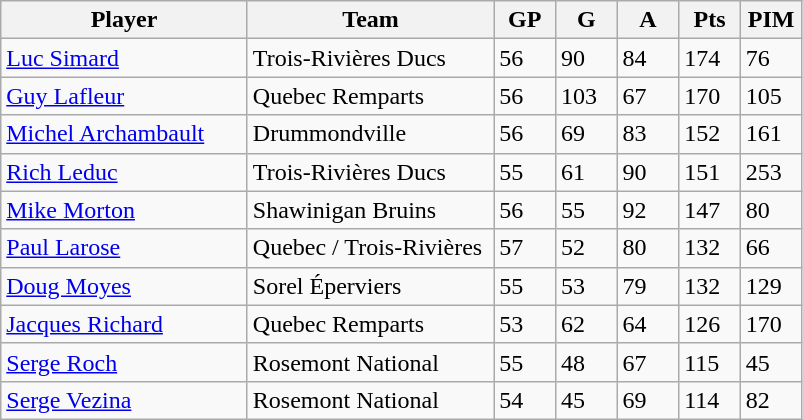<table class="wikitable">
<tr>
<th bgcolor="#DDDDFF" width="30%">Player</th>
<th bgcolor="#DDDDFF" width="30%">Team</th>
<th bgcolor="#DDDDFF" width="7.5%">GP</th>
<th bgcolor="#DDDDFF" width="7.5%">G</th>
<th bgcolor="#DDDDFF" width="7.5%">A</th>
<th bgcolor="#DDDDFF" width="7.5%">Pts</th>
<th bgcolor="#DDDDFF" width="7.5%">PIM</th>
</tr>
<tr>
<td><a href='#'>Luc Simard</a></td>
<td>Trois-Rivières Ducs</td>
<td>56</td>
<td>90</td>
<td>84</td>
<td>174</td>
<td>76</td>
</tr>
<tr>
<td><a href='#'>Guy Lafleur</a></td>
<td>Quebec Remparts</td>
<td>56</td>
<td>103</td>
<td>67</td>
<td>170</td>
<td>105</td>
</tr>
<tr>
<td><a href='#'>Michel Archambault</a></td>
<td>Drummondville</td>
<td>56</td>
<td>69</td>
<td>83</td>
<td>152</td>
<td>161</td>
</tr>
<tr>
<td><a href='#'>Rich Leduc</a></td>
<td>Trois-Rivières Ducs</td>
<td>55</td>
<td>61</td>
<td>90</td>
<td>151</td>
<td>253</td>
</tr>
<tr>
<td><a href='#'>Mike Morton</a></td>
<td>Shawinigan Bruins</td>
<td>56</td>
<td>55</td>
<td>92</td>
<td>147</td>
<td>80</td>
</tr>
<tr>
<td><a href='#'>Paul Larose</a></td>
<td>Quebec / Trois-Rivières</td>
<td>57</td>
<td>52</td>
<td>80</td>
<td>132</td>
<td>66</td>
</tr>
<tr>
<td><a href='#'>Doug Moyes</a></td>
<td>Sorel Éperviers</td>
<td>55</td>
<td>53</td>
<td>79</td>
<td>132</td>
<td>129</td>
</tr>
<tr>
<td><a href='#'>Jacques Richard</a></td>
<td>Quebec Remparts</td>
<td>53</td>
<td>62</td>
<td>64</td>
<td>126</td>
<td>170</td>
</tr>
<tr>
<td><a href='#'>Serge Roch</a></td>
<td>Rosemont National</td>
<td>55</td>
<td>48</td>
<td>67</td>
<td>115</td>
<td>45</td>
</tr>
<tr>
<td><a href='#'>Serge Vezina</a></td>
<td>Rosemont National</td>
<td>54</td>
<td>45</td>
<td>69</td>
<td>114</td>
<td>82</td>
</tr>
</table>
